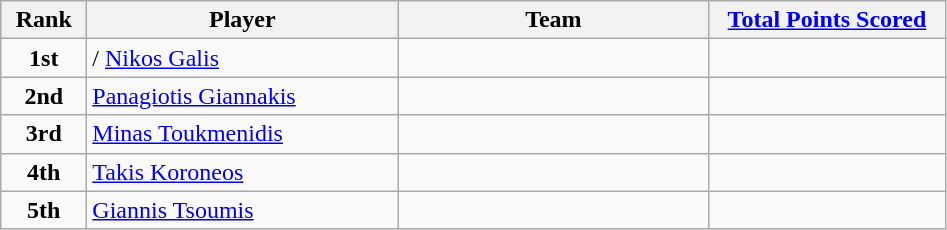<table class="wikitable sortable">
<tr>
<th style="width:50px;">Rank</th>
<th style="width:200px;">Player</th>
<th style="width:200px;">Team</th>
<th style="width:150px;"><a href='#'>Total Points Scored</a></th>
</tr>
<tr>
<td style="text-align:center;"><strong>1st</strong></td>
<td>/ <a href='#'>Nikos Galis</a></td>
<td></td>
<td></td>
</tr>
<tr>
<td style="text-align:center;"><strong>2nd</strong></td>
<td> <a href='#'>Panagiotis Giannakis</a></td>
<td></td>
<td></td>
</tr>
<tr>
<td style="text-align:center;"><strong>3rd</strong></td>
<td> <a href='#'>Minas Toukmenidis</a></td>
<td></td>
<td></td>
</tr>
<tr>
<td style="text-align:center;"><strong>4th</strong></td>
<td> <a href='#'>Takis Koroneos</a></td>
<td></td>
<td></td>
</tr>
<tr>
<td style="text-align:center;"><strong>5th</strong></td>
<td> <a href='#'>Giannis Tsoumis</a></td>
<td></td>
<td></td>
</tr>
</table>
